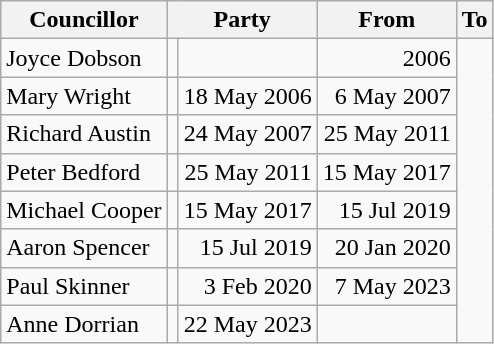<table class=wikitable>
<tr>
<th>Councillor</th>
<th colspan=2>Party</th>
<th>From</th>
<th>To</th>
</tr>
<tr>
<td>Joyce Dobson</td>
<td></td>
<td align=right></td>
<td align=right>2006</td>
</tr>
<tr>
<td>Mary Wright</td>
<td></td>
<td align=right>18 May 2006</td>
<td align=right>6 May 2007</td>
</tr>
<tr>
<td>Richard Austin</td>
<td></td>
<td align=right>24 May 2007</td>
<td align=right>25 May 2011</td>
</tr>
<tr>
<td>Peter Bedford</td>
<td></td>
<td align=right>25 May 2011</td>
<td align=right>15 May 2017</td>
</tr>
<tr>
<td>Michael Cooper</td>
<td></td>
<td align=right>15 May 2017</td>
<td align=right>15 Jul 2019</td>
</tr>
<tr>
<td>Aaron Spencer</td>
<td></td>
<td align=right>15 Jul 2019</td>
<td align=right>20 Jan 2020</td>
</tr>
<tr>
<td>Paul Skinner</td>
<td></td>
<td align=right>3 Feb 2020</td>
<td align=right>7 May 2023</td>
</tr>
<tr>
<td>Anne Dorrian</td>
<td></td>
<td align=right>22 May 2023</td>
<td align=right></td>
</tr>
</table>
